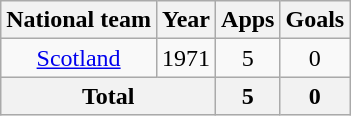<table class="wikitable" style="text-align:center">
<tr>
<th>National team</th>
<th>Year</th>
<th>Apps</th>
<th>Goals</th>
</tr>
<tr>
<td><a href='#'>Scotland</a></td>
<td>1971</td>
<td>5</td>
<td>0</td>
</tr>
<tr>
<th colspan="2">Total</th>
<th>5</th>
<th>0</th>
</tr>
</table>
